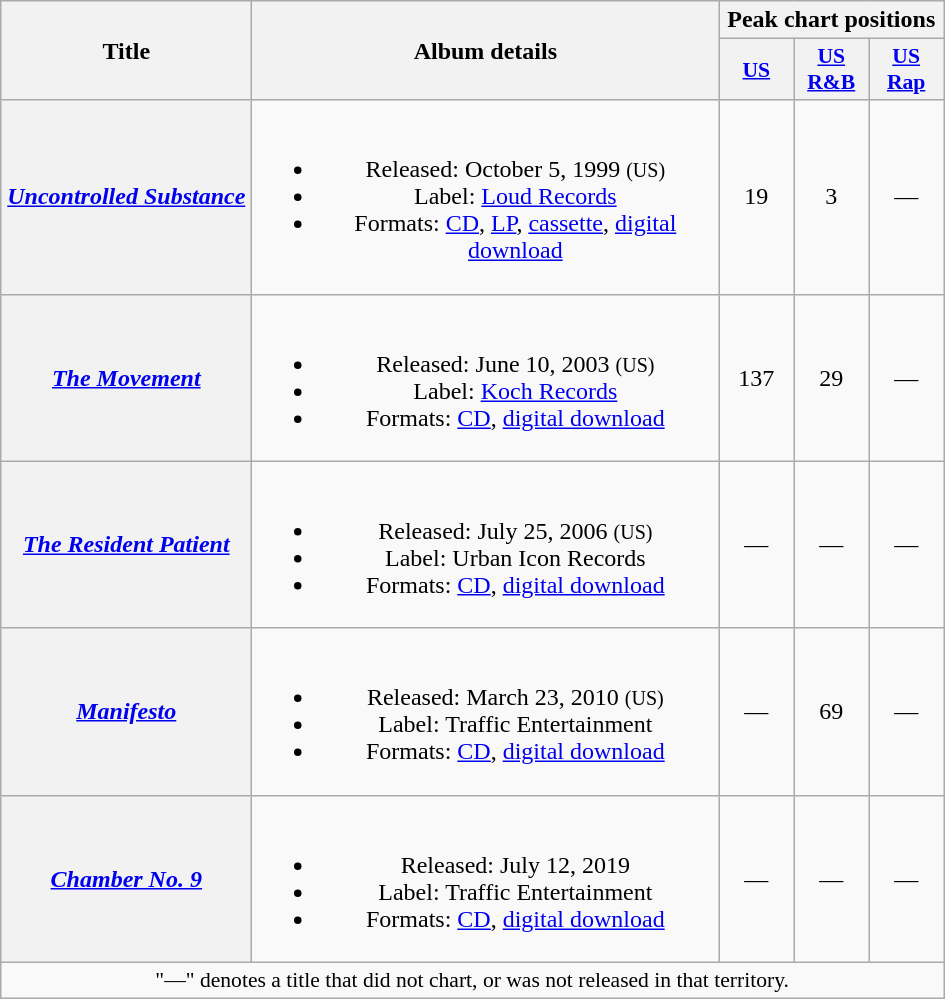<table class="wikitable plainrowheaders" style="text-align:center;">
<tr>
<th scope="col" rowspan="2" style="width:10em;">Title</th>
<th scope="col" rowspan="2" style="width:19em;">Album details</th>
<th scope="col" colspan="3">Peak chart positions</th>
</tr>
<tr>
<th scope="col" style="width:3em;font-size:90%;"><a href='#'>US</a><br></th>
<th scope="col" style="width:3em;font-size:90%;"><a href='#'>US R&B</a></th>
<th scope="col" style="width:3em;font-size:90%;"><a href='#'>US<br>Rap</a></th>
</tr>
<tr>
<th scope="row"><em><a href='#'>Uncontrolled Substance</a></em></th>
<td><br><ul><li>Released: October 5, 1999 <small>(US)</small></li><li>Label: <a href='#'>Loud Records</a></li><li>Formats: <a href='#'>CD</a>, <a href='#'>LP</a>, <a href='#'>cassette</a>, <a href='#'>digital download</a></li></ul></td>
<td>19</td>
<td>3</td>
<td>—</td>
</tr>
<tr>
<th scope="row"><em><a href='#'>The Movement</a></em></th>
<td><br><ul><li>Released: June 10, 2003 <small>(US)</small></li><li>Label: <a href='#'>Koch Records</a></li><li>Formats: <a href='#'>CD</a>, <a href='#'>digital download</a></li></ul></td>
<td>137</td>
<td>29</td>
<td>—</td>
</tr>
<tr>
<th scope="row"><em><a href='#'>The Resident Patient</a></em></th>
<td><br><ul><li>Released: July 25, 2006 <small>(US)</small></li><li>Label: Urban Icon Records</li><li>Formats: <a href='#'>CD</a>, <a href='#'>digital download</a></li></ul></td>
<td>—</td>
<td>—</td>
<td>—</td>
</tr>
<tr>
<th scope="row"><em><a href='#'>Manifesto</a></em></th>
<td><br><ul><li>Released: March 23, 2010 <small>(US)</small></li><li>Label: Traffic Entertainment</li><li>Formats: <a href='#'>CD</a>, <a href='#'>digital download</a></li></ul></td>
<td>—</td>
<td>69</td>
<td>—</td>
</tr>
<tr>
<th scope="row"><em><a href='#'>Chamber No. 9</a></em></th>
<td><br><ul><li>Released: July 12, 2019</li><li>Label: Traffic Entertainment</li><li>Formats: <a href='#'>CD</a>, <a href='#'>digital download</a></li></ul></td>
<td>—</td>
<td>—</td>
<td>—</td>
</tr>
<tr>
<td colspan="14" style="font-size:90%">"—" denotes a title that did not chart, or was not released in that territory.</td>
</tr>
</table>
